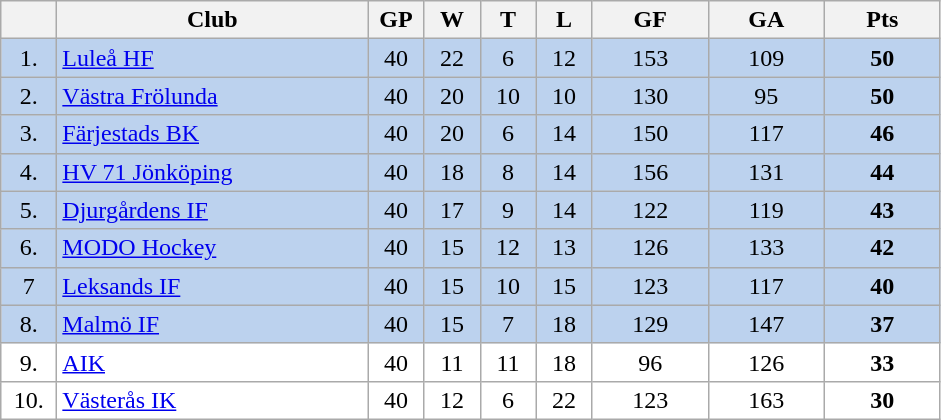<table class="wikitable">
<tr>
<th width="30"></th>
<th width="200">Club</th>
<th width="30">GP</th>
<th width="30">W</th>
<th width="30">T</th>
<th width="30">L</th>
<th width="70">GF</th>
<th width="70">GA</th>
<th width="70">Pts</th>
</tr>
<tr bgcolor="#BCD2EE" align="center">
<td>1.</td>
<td align="left"><a href='#'>Luleå HF</a></td>
<td>40</td>
<td>22</td>
<td>6</td>
<td>12</td>
<td>153</td>
<td>109</td>
<td><strong>50</strong></td>
</tr>
<tr bgcolor="#BCD2EE" align="center">
<td>2.</td>
<td align="left"><a href='#'>Västra Frölunda</a></td>
<td>40</td>
<td>20</td>
<td>10</td>
<td>10</td>
<td>130</td>
<td>95</td>
<td><strong>50</strong></td>
</tr>
<tr bgcolor="#BCD2EE" align="center">
<td>3.</td>
<td align="left"><a href='#'>Färjestads BK</a></td>
<td>40</td>
<td>20</td>
<td>6</td>
<td>14</td>
<td>150</td>
<td>117</td>
<td><strong>46</strong></td>
</tr>
<tr bgcolor="#BCD2EE" align="center">
<td>4.</td>
<td align="left"><a href='#'>HV 71 Jönköping</a></td>
<td>40</td>
<td>18</td>
<td>8</td>
<td>14</td>
<td>156</td>
<td>131</td>
<td><strong>44</strong></td>
</tr>
<tr bgcolor="#BCD2EE" align="center">
<td>5.</td>
<td align="left"><a href='#'>Djurgårdens IF</a></td>
<td>40</td>
<td>17</td>
<td>9</td>
<td>14</td>
<td>122</td>
<td>119</td>
<td><strong>43</strong></td>
</tr>
<tr bgcolor="#BCD2EE" align="center">
<td>6.</td>
<td align="left"><a href='#'>MODO Hockey</a></td>
<td>40</td>
<td>15</td>
<td>12</td>
<td>13</td>
<td>126</td>
<td>133</td>
<td><strong>42</strong></td>
</tr>
<tr bgcolor="#BCD2EE" align="center">
<td>7</td>
<td align="left"><a href='#'>Leksands IF</a></td>
<td>40</td>
<td>15</td>
<td>10</td>
<td>15</td>
<td>123</td>
<td>117</td>
<td><strong>40</strong></td>
</tr>
<tr bgcolor="#BCD2EE" align="center">
<td>8.</td>
<td align="left"><a href='#'>Malmö IF</a></td>
<td>40</td>
<td>15</td>
<td>7</td>
<td>18</td>
<td>129</td>
<td>147</td>
<td><strong>37</strong></td>
</tr>
<tr bgcolor="#FFFFFF" align="center">
<td>9.</td>
<td align="left"><a href='#'>AIK</a></td>
<td>40</td>
<td>11</td>
<td>11</td>
<td>18</td>
<td>96</td>
<td>126</td>
<td><strong>33</strong></td>
</tr>
<tr bgcolor="#FFFFFF" align="center">
<td>10.</td>
<td align="left"><a href='#'>Västerås IK</a></td>
<td>40</td>
<td>12</td>
<td>6</td>
<td>22</td>
<td>123</td>
<td>163</td>
<td><strong>30</strong></td>
</tr>
</table>
